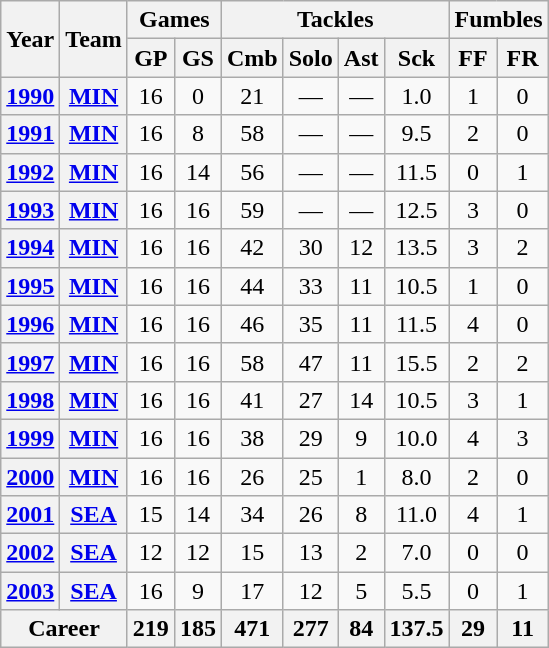<table class="wikitable" style="text-align:center;">
<tr>
<th rowspan="2">Year</th>
<th rowspan="2">Team</th>
<th colspan="2">Games</th>
<th colspan="4">Tackles</th>
<th colspan="2">Fumbles</th>
</tr>
<tr>
<th>GP</th>
<th>GS</th>
<th>Cmb</th>
<th>Solo</th>
<th>Ast</th>
<th>Sck</th>
<th>FF</th>
<th>FR</th>
</tr>
<tr>
<th><a href='#'>1990</a></th>
<th><a href='#'>MIN</a></th>
<td>16</td>
<td>0</td>
<td>21</td>
<td>—</td>
<td>—</td>
<td>1.0</td>
<td>1</td>
<td>0</td>
</tr>
<tr>
<th><a href='#'>1991</a></th>
<th><a href='#'>MIN</a></th>
<td>16</td>
<td>8</td>
<td>58</td>
<td>—</td>
<td>—</td>
<td>9.5</td>
<td>2</td>
<td>0</td>
</tr>
<tr>
<th><a href='#'>1992</a></th>
<th><a href='#'>MIN</a></th>
<td>16</td>
<td>14</td>
<td>56</td>
<td>—</td>
<td>—</td>
<td>11.5</td>
<td>0</td>
<td>1</td>
</tr>
<tr>
<th><a href='#'>1993</a></th>
<th><a href='#'>MIN</a></th>
<td>16</td>
<td>16</td>
<td>59</td>
<td>—</td>
<td>—</td>
<td>12.5</td>
<td>3</td>
<td>0</td>
</tr>
<tr>
<th><a href='#'>1994</a></th>
<th><a href='#'>MIN</a></th>
<td>16</td>
<td>16</td>
<td>42</td>
<td>30</td>
<td>12</td>
<td>13.5</td>
<td>3</td>
<td>2</td>
</tr>
<tr>
<th><a href='#'>1995</a></th>
<th><a href='#'>MIN</a></th>
<td>16</td>
<td>16</td>
<td>44</td>
<td>33</td>
<td>11</td>
<td>10.5</td>
<td>1</td>
<td>0</td>
</tr>
<tr>
<th><a href='#'>1996</a></th>
<th><a href='#'>MIN</a></th>
<td>16</td>
<td>16</td>
<td>46</td>
<td>35</td>
<td>11</td>
<td>11.5</td>
<td>4</td>
<td>0</td>
</tr>
<tr>
<th><a href='#'>1997</a></th>
<th><a href='#'>MIN</a></th>
<td>16</td>
<td>16</td>
<td>58</td>
<td>47</td>
<td>11</td>
<td>15.5</td>
<td>2</td>
<td>2</td>
</tr>
<tr>
<th><a href='#'>1998</a></th>
<th><a href='#'>MIN</a></th>
<td>16</td>
<td>16</td>
<td>41</td>
<td>27</td>
<td>14</td>
<td>10.5</td>
<td>3</td>
<td>1</td>
</tr>
<tr>
<th><a href='#'>1999</a></th>
<th><a href='#'>MIN</a></th>
<td>16</td>
<td>16</td>
<td>38</td>
<td>29</td>
<td>9</td>
<td>10.0</td>
<td>4</td>
<td>3</td>
</tr>
<tr>
<th><a href='#'>2000</a></th>
<th><a href='#'>MIN</a></th>
<td>16</td>
<td>16</td>
<td>26</td>
<td>25</td>
<td>1</td>
<td>8.0</td>
<td>2</td>
<td>0</td>
</tr>
<tr>
<th><a href='#'>2001</a></th>
<th><a href='#'>SEA</a></th>
<td>15</td>
<td>14</td>
<td>34</td>
<td>26</td>
<td>8</td>
<td>11.0</td>
<td>4</td>
<td>1</td>
</tr>
<tr>
<th><a href='#'>2002</a></th>
<th><a href='#'>SEA</a></th>
<td>12</td>
<td>12</td>
<td>15</td>
<td>13</td>
<td>2</td>
<td>7.0</td>
<td>0</td>
<td>0</td>
</tr>
<tr>
<th><a href='#'>2003</a></th>
<th><a href='#'>SEA</a></th>
<td>16</td>
<td>9</td>
<td>17</td>
<td>12</td>
<td>5</td>
<td>5.5</td>
<td>0</td>
<td>1</td>
</tr>
<tr>
<th colspan="2">Career</th>
<th>219</th>
<th>185</th>
<th>471</th>
<th>277</th>
<th>84</th>
<th>137.5</th>
<th>29</th>
<th>11</th>
</tr>
</table>
